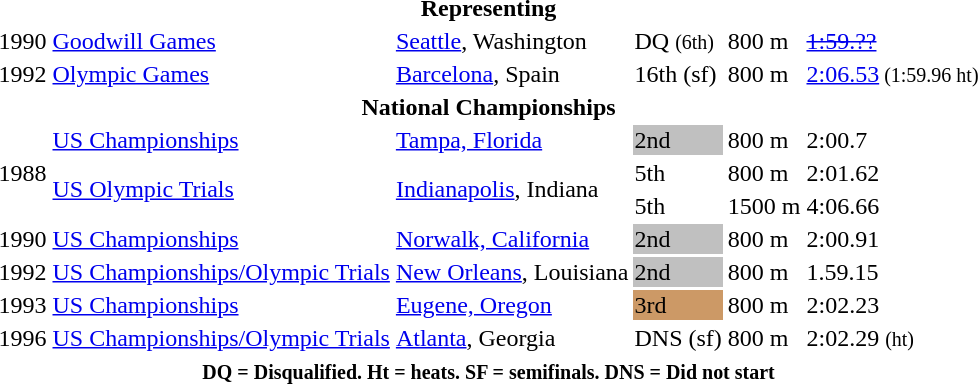<table>
<tr>
<th colspan=6>Representing </th>
</tr>
<tr>
<td>1990</td>
<td><a href='#'>Goodwill Games</a></td>
<td><a href='#'>Seattle</a>, Washington</td>
<td>DQ <small>(6th)</small></td>
<td>800 m</td>
<td><a href='#'><s>1:59.??</s></a></td>
</tr>
<tr>
<td>1992</td>
<td><a href='#'>Olympic Games</a></td>
<td><a href='#'>Barcelona</a>, Spain</td>
<td>16th (sf)</td>
<td>800 m</td>
<td><a href='#'>2:06.53</a><small> (1:59.96 ht)</small></td>
</tr>
<tr>
<th colspan=6><strong>National Championships</strong></th>
</tr>
<tr>
<td rowspan=3>1988</td>
<td><a href='#'>US Championships</a></td>
<td><a href='#'>Tampa, Florida</a></td>
<td bgcolor=silver>2nd</td>
<td>800 m</td>
<td>2:00.7</td>
</tr>
<tr>
<td rowspan=2><a href='#'>US Olympic Trials</a></td>
<td rowspan=2><a href='#'>Indianapolis</a>, Indiana</td>
<td>5th</td>
<td>800 m</td>
<td>2:01.62</td>
</tr>
<tr>
<td>5th</td>
<td>1500 m</td>
<td>4:06.66</td>
</tr>
<tr>
<td>1990</td>
<td><a href='#'>US Championships</a></td>
<td><a href='#'>Norwalk, California</a></td>
<td bgcolor=silver>2nd</td>
<td>800 m</td>
<td>2:00.91</td>
</tr>
<tr>
<td>1992</td>
<td><a href='#'>US Championships/Olympic Trials</a></td>
<td><a href='#'>New Orleans</a>, Louisiana</td>
<td bgcolor=silver>2nd</td>
<td>800 m</td>
<td>1.59.15</td>
</tr>
<tr>
<td>1993</td>
<td><a href='#'>US Championships</a></td>
<td><a href='#'>Eugene, Oregon</a></td>
<td bgcolor=cc9966>3rd</td>
<td>800 m</td>
<td>2:02.23</td>
</tr>
<tr>
<td>1996</td>
<td><a href='#'>US Championships/Olympic Trials</a></td>
<td><a href='#'>Atlanta</a>, Georgia</td>
<td>DNS (sf)</td>
<td>800 m</td>
<td>2:02.29 <small>(ht)</small></td>
</tr>
<tr>
<th colspan=6><small><strong> DQ = Disqualified. Ht = heats. SF = semifinals.  DNS = Did not start</strong></small></th>
</tr>
</table>
